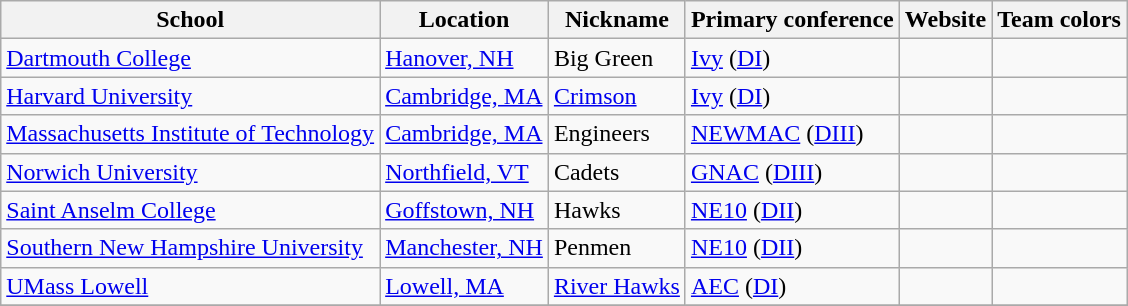<table class="wikitable sortable">
<tr>
<th>School</th>
<th>Location</th>
<th>Nickname</th>
<th>Primary conference</th>
<th>Website</th>
<th>Team colors</th>
</tr>
<tr>
<td><a href='#'>Dartmouth College</a></td>
<td><a href='#'>Hanover, NH</a></td>
<td>Big Green</td>
<td><a href='#'>Ivy</a> (<a href='#'>DI</a>)</td>
<td></td>
<td align=center> </td>
</tr>
<tr>
<td><a href='#'>Harvard University</a></td>
<td><a href='#'>Cambridge, MA</a></td>
<td><a href='#'>Crimson</a></td>
<td><a href='#'>Ivy</a> (<a href='#'>DI</a>)</td>
<td></td>
<td align=center> </td>
</tr>
<tr>
<td><a href='#'>Massachusetts Institute of Technology</a></td>
<td><a href='#'>Cambridge, MA</a></td>
<td>Engineers</td>
<td><a href='#'>NEWMAC</a> (<a href='#'>DIII</a>)</td>
<td></td>
<td align=center> </td>
</tr>
<tr>
<td><a href='#'>Norwich University</a></td>
<td><a href='#'>Northfield, VT</a></td>
<td>Cadets</td>
<td><a href='#'>GNAC</a> (<a href='#'>DIII</a>)</td>
<td></td>
<td align=center> </td>
</tr>
<tr>
<td><a href='#'>Saint Anselm College</a></td>
<td><a href='#'>Goffstown, NH</a></td>
<td>Hawks</td>
<td><a href='#'>NE10</a> (<a href='#'>DII</a>)</td>
<td></td>
<td align=center> </td>
</tr>
<tr>
<td><a href='#'>Southern New Hampshire University</a></td>
<td><a href='#'>Manchester, NH</a></td>
<td>Penmen</td>
<td><a href='#'>NE10</a> (<a href='#'>DII</a>)</td>
<td></td>
<td align=center> </td>
</tr>
<tr>
<td><a href='#'>UMass Lowell</a></td>
<td><a href='#'>Lowell, MA</a></td>
<td><a href='#'>River Hawks</a></td>
<td><a href='#'>AEC</a> (<a href='#'>DI</a>)</td>
<td></td>
<td align=center> </td>
</tr>
<tr>
</tr>
</table>
